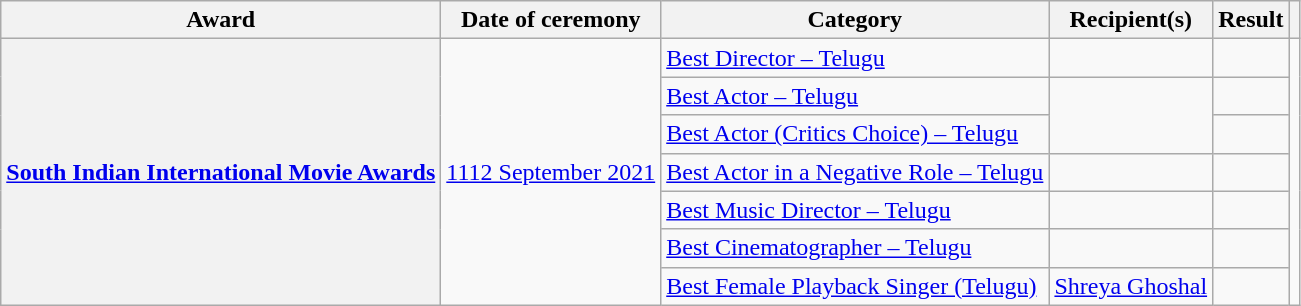<table class="wikitable plainrowheaders sortable">
<tr>
<th scope="col">Award</th>
<th scope="col">Date of ceremony</th>
<th scope="col">Category</th>
<th scope="col">Recipient(s)</th>
<th scope="col">Result</th>
<th scope="col" class="unsortable"></th>
</tr>
<tr>
<th rowspan="7" scope="row"><a href='#'>South Indian International Movie Awards</a></th>
<td rowspan="7"><a href='#'>1112 September 2021</a></td>
<td><a href='#'>Best Director – Telugu</a></td>
<td></td>
<td></td>
<td rowspan="7" style="text-align:center;"></td>
</tr>
<tr>
<td><a href='#'>Best Actor – Telugu</a></td>
<td rowspan="2"></td>
<td></td>
</tr>
<tr>
<td><a href='#'>Best Actor (Critics Choice) – Telugu</a></td>
<td></td>
</tr>
<tr>
<td><a href='#'>Best Actor in a Negative Role – Telugu</a></td>
<td></td>
<td></td>
</tr>
<tr>
<td><a href='#'>Best Music Director – Telugu</a></td>
<td></td>
<td></td>
</tr>
<tr>
<td><a href='#'>Best Cinematographer – Telugu</a></td>
<td></td>
<td></td>
</tr>
<tr>
<td><a href='#'>Best Female Playback Singer (Telugu)</a></td>
<td><a href='#'>Shreya Ghoshal</a></td>
<td></td>
</tr>
</table>
